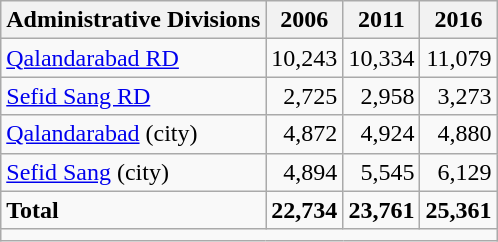<table class="wikitable">
<tr>
<th>Administrative Divisions</th>
<th>2006</th>
<th>2011</th>
<th>2016</th>
</tr>
<tr>
<td><a href='#'>Qalandarabad RD</a></td>
<td style="text-align: right;">10,243</td>
<td style="text-align: right;">10,334</td>
<td style="text-align: right;">11,079</td>
</tr>
<tr>
<td><a href='#'>Sefid Sang RD</a></td>
<td style="text-align: right;">2,725</td>
<td style="text-align: right;">2,958</td>
<td style="text-align: right;">3,273</td>
</tr>
<tr>
<td><a href='#'>Qalandarabad</a> (city)</td>
<td style="text-align: right;">4,872</td>
<td style="text-align: right;">4,924</td>
<td style="text-align: right;">4,880</td>
</tr>
<tr>
<td><a href='#'>Sefid Sang</a> (city)</td>
<td style="text-align: right;">4,894</td>
<td style="text-align: right;">5,545</td>
<td style="text-align: right;">6,129</td>
</tr>
<tr>
<td><strong>Total</strong></td>
<td style="text-align: right;"><strong>22,734</strong></td>
<td style="text-align: right;"><strong>23,761</strong></td>
<td style="text-align: right;"><strong>25,361</strong></td>
</tr>
<tr>
<td colspan=4></td>
</tr>
</table>
